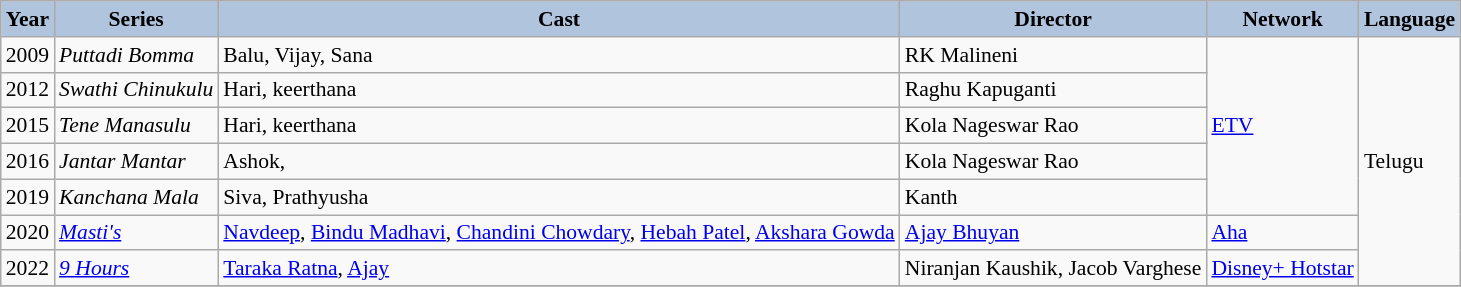<table class="wikitable" style="font-size:90%">
<tr style="text-align:center;">
<th style="text-align:center; background:#b0c4de;">Year</th>
<th style="text-align:center; background:#b0c4de;">Series</th>
<th style="text-align:center; background:#b0c4de;">Cast</th>
<th style="text-align:center; background:#b0c4de;">Director</th>
<th style="text-align:center; background:#b0c4de;">Network</th>
<th style="text-align:center; background:#b0c4de;">Language</th>
</tr>
<tr>
<td>2009</td>
<td><em>Puttadi Bomma</em></td>
<td>Balu, Vijay, Sana</td>
<td (director)>RK Malineni</td>
<td rowspan="5" Telugu Language><a href='#'>ETV</a></td>
<td rowspan="7">Telugu</td>
</tr>
<tr>
<td>2012</td>
<td><em>Swathi Chinukulu</em></td>
<td>Hari, keerthana</td>
<td>Raghu Kapuganti</td>
</tr>
<tr>
<td>2015</td>
<td><em>Tene Manasulu </em></td>
<td>Hari, keerthana</td>
<td>Kola Nageswar Rao</td>
</tr>
<tr>
<td>2016</td>
<td><em>Jantar Mantar</em></td>
<td>Ashok,</td>
<td>Kola Nageswar Rao</td>
</tr>
<tr>
<td>2019</td>
<td><em>Kanchana Mala</em></td>
<td>Siva, Prathyusha</td>
<td>Kanth</td>
</tr>
<tr>
<td>2020</td>
<td><em><a href='#'>Masti's</a></em></td>
<td><a href='#'>Navdeep</a>, <a href='#'>Bindu Madhavi</a>, <a href='#'>Chandini Chowdary</a>, <a href='#'>Hebah Patel</a>, <a href='#'>Akshara Gowda</a></td>
<td><a href='#'>Ajay Bhuyan</a></td>
<td><a href='#'>Aha</a></td>
</tr>
<tr>
<td>2022</td>
<td><em><a href='#'>9 Hours</a></em></td>
<td><a href='#'>Taraka Ratna</a>, <a href='#'>Ajay</a></td>
<td>Niranjan Kaushik, Jacob Varghese</td>
<td><a href='#'>Disney+ Hotstar</a></td>
</tr>
<tr>
</tr>
</table>
